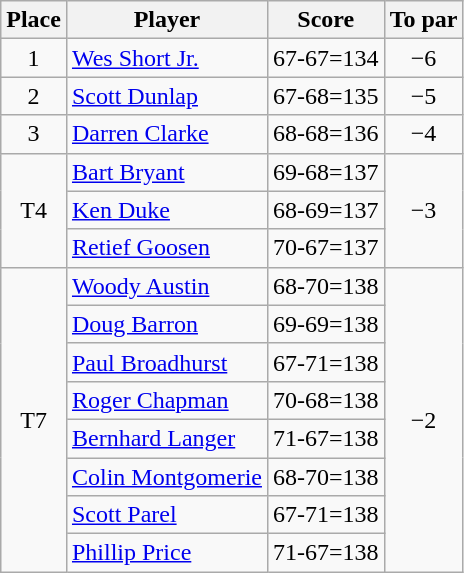<table class="wikitable">
<tr>
<th>Place</th>
<th>Player</th>
<th>Score</th>
<th>To par</th>
</tr>
<tr>
<td align=center>1</td>
<td> <a href='#'>Wes Short Jr.</a></td>
<td align=center>67-67=134</td>
<td align=center>−6</td>
</tr>
<tr>
<td align=center>2</td>
<td> <a href='#'>Scott Dunlap</a></td>
<td align=center>67-68=135</td>
<td align=center>−5</td>
</tr>
<tr>
<td align=center>3</td>
<td> <a href='#'>Darren Clarke</a></td>
<td align=center>68-68=136</td>
<td align=center>−4</td>
</tr>
<tr>
<td rowspan="3" style="text-align:center;">T4</td>
<td> <a href='#'>Bart Bryant</a></td>
<td>69-68=137</td>
<td rowspan="3" style="text-align:center;">−3</td>
</tr>
<tr>
<td> <a href='#'>Ken Duke</a></td>
<td>68-69=137</td>
</tr>
<tr>
<td> <a href='#'>Retief Goosen</a></td>
<td>70-67=137</td>
</tr>
<tr>
<td rowspan="8" style="text-align:center;">T7</td>
<td> <a href='#'>Woody Austin</a></td>
<td>68-70=138</td>
<td rowspan="8" style="text-align:center;">−2</td>
</tr>
<tr>
<td> <a href='#'>Doug Barron</a></td>
<td>69-69=138</td>
</tr>
<tr>
<td> <a href='#'>Paul Broadhurst</a></td>
<td>67-71=138</td>
</tr>
<tr>
<td> <a href='#'>Roger Chapman</a></td>
<td>70-68=138</td>
</tr>
<tr>
<td> <a href='#'>Bernhard Langer</a></td>
<td>71-67=138</td>
</tr>
<tr>
<td> <a href='#'>Colin Montgomerie</a></td>
<td>68-70=138</td>
</tr>
<tr>
<td> <a href='#'>Scott Parel</a></td>
<td>67-71=138</td>
</tr>
<tr>
<td> <a href='#'>Phillip Price</a></td>
<td>71-67=138</td>
</tr>
</table>
